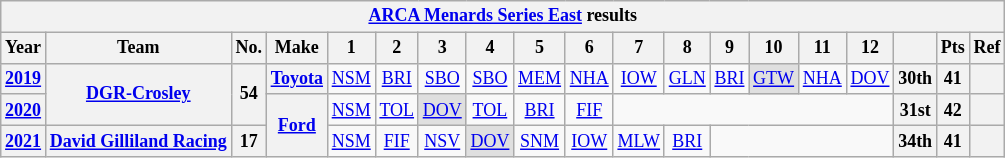<table class="wikitable" style="text-align:center; font-size:75%">
<tr>
<th colspan=20><a href='#'>ARCA Menards Series East</a> results</th>
</tr>
<tr>
<th>Year</th>
<th>Team</th>
<th>No.</th>
<th>Make</th>
<th>1</th>
<th>2</th>
<th>3</th>
<th>4</th>
<th>5</th>
<th>6</th>
<th>7</th>
<th>8</th>
<th>9</th>
<th>10</th>
<th>11</th>
<th>12</th>
<th></th>
<th>Pts</th>
<th>Ref</th>
</tr>
<tr>
<th><a href='#'>2019</a></th>
<th rowspan=2><a href='#'>DGR-Crosley</a></th>
<th rowspan=2>54</th>
<th><a href='#'>Toyota</a></th>
<td><a href='#'>NSM</a></td>
<td><a href='#'>BRI</a></td>
<td><a href='#'>SBO</a></td>
<td><a href='#'>SBO</a></td>
<td><a href='#'>MEM</a></td>
<td><a href='#'>NHA</a></td>
<td><a href='#'>IOW</a></td>
<td><a href='#'>GLN</a></td>
<td><a href='#'>BRI</a></td>
<td style="background:#DFDFDF;"><a href='#'>GTW</a><br></td>
<td><a href='#'>NHA</a></td>
<td><a href='#'>DOV</a></td>
<th>30th</th>
<th>41</th>
<th></th>
</tr>
<tr>
<th><a href='#'>2020</a></th>
<th rowspan=2><a href='#'>Ford</a></th>
<td><a href='#'>NSM</a></td>
<td><a href='#'>TOL</a></td>
<td style="background:#DFDFDF;"><a href='#'>DOV</a><br></td>
<td><a href='#'>TOL</a></td>
<td><a href='#'>BRI</a></td>
<td><a href='#'>FIF</a></td>
<td colspan=6></td>
<th>31st</th>
<th>42</th>
<th></th>
</tr>
<tr>
<th><a href='#'>2021</a></th>
<th><a href='#'>David Gilliland Racing</a></th>
<th>17</th>
<td><a href='#'>NSM</a></td>
<td><a href='#'>FIF</a></td>
<td><a href='#'>NSV</a></td>
<td style="background:#DFDFDF;"><a href='#'>DOV</a><br></td>
<td><a href='#'>SNM</a></td>
<td><a href='#'>IOW</a></td>
<td><a href='#'>MLW</a></td>
<td><a href='#'>BRI</a></td>
<td colspan=4></td>
<th>34th</th>
<th>41</th>
<th></th>
</tr>
</table>
